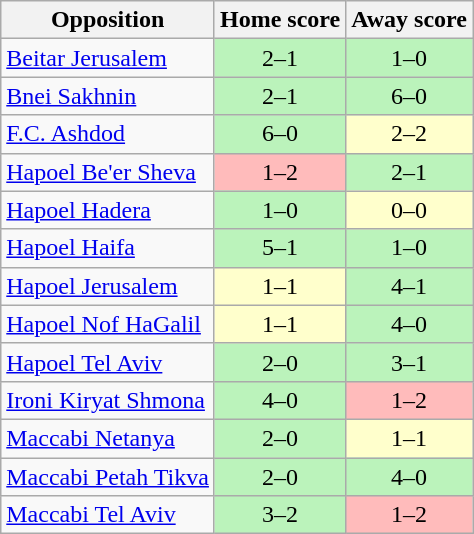<table class="wikitable" style="text-align: center;">
<tr>
<th>Opposition</th>
<th>Home score</th>
<th>Away score</th>
</tr>
<tr>
<td align=left><a href='#'>Beitar Jerusalem</a></td>
<td bgcolor=#BBF3BB>2–1</td>
<td bgcolor=#BBF3BB>1–0</td>
</tr>
<tr>
<td align=left><a href='#'>Bnei Sakhnin</a></td>
<td bgcolor=#BBF3BB>2–1</td>
<td bgcolor=#BBF3BB>6–0</td>
</tr>
<tr>
<td align=left><a href='#'>F.C. Ashdod</a></td>
<td bgcolor=#BBF3BB>6–0</td>
<td bgcolor=#FFFFCC>2–2</td>
</tr>
<tr>
<td align=left><a href='#'>Hapoel Be'er Sheva</a></td>
<td bgcolor=#FFBBBB>1–2</td>
<td bgcolor=#BBF3BB>2–1</td>
</tr>
<tr>
<td align=left><a href='#'>Hapoel Hadera</a></td>
<td bgcolor=#BBF3BB>1–0</td>
<td bgcolor=#FFFFCC>0–0</td>
</tr>
<tr>
<td align=left><a href='#'>Hapoel Haifa</a></td>
<td bgcolor=#BBF3BB>5–1</td>
<td bgcolor=#BBF3BB>1–0</td>
</tr>
<tr>
<td align=left><a href='#'>Hapoel Jerusalem</a></td>
<td bgcolor=#FFFFCC>1–1</td>
<td bgcolor=#BBF3BB>4–1</td>
</tr>
<tr>
<td align=left><a href='#'>Hapoel Nof HaGalil</a></td>
<td bgcolor=#FFFFCC>1–1</td>
<td bgcolor=#BBF3BB>4–0</td>
</tr>
<tr>
<td align=left><a href='#'>Hapoel Tel Aviv</a></td>
<td bgcolor=#BBF3BB>2–0</td>
<td bgcolor=#BBF3BB>3–1</td>
</tr>
<tr>
<td align=left><a href='#'>Ironi Kiryat Shmona</a></td>
<td bgcolor=#BBF3BB>4–0</td>
<td bgcolor=#FFBBBB>1–2</td>
</tr>
<tr>
<td align=left><a href='#'>Maccabi Netanya</a></td>
<td bgcolor=#BBF3BB>2–0</td>
<td bgcolor=#FFFFCC>1–1</td>
</tr>
<tr>
<td align=left><a href='#'>Maccabi Petah Tikva</a></td>
<td bgcolor=#BBF3BB>2–0</td>
<td bgcolor=#BBF3BB>4–0</td>
</tr>
<tr>
<td align=left><a href='#'>Maccabi Tel Aviv</a></td>
<td bgcolor=#BBF3BB>3–2</td>
<td bgcolor=#FFBBBB>1–2</td>
</tr>
</table>
